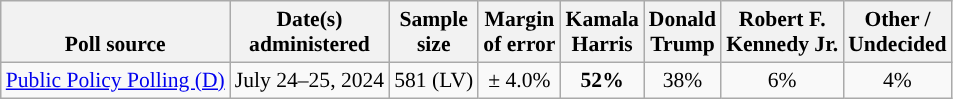<table class="wikitable sortable mw-datatable" style="font-size:90%;text-align:center;line-height:17px">
<tr valign=bottom>
<th>Poll source</th>
<th>Date(s)<br>administered</th>
<th>Sample<br>size</th>
<th>Margin<br>of error</th>
<th class="unsortable">Kamala<br>Harris<br></th>
<th class="unsortable">Donald<br>Trump<br></th>
<th class="unsortable">Robert F.<br>Kennedy Jr.<br></th>
<th class="unsortable">Other /<br>Undecided</th>
</tr>
<tr>
<td style="text-align:left;"><a href='#'>Public Policy Polling (D)</a></td>
<td data-sort-value="2024-07-25">July 24–25, 2024</td>
<td>581 (LV)</td>
<td>± 4.0%</td>
<td style="color:black;background-color:"><strong>52%</strong></td>
<td>38%</td>
<td>6%</td>
<td>4%</td>
</tr>
</table>
